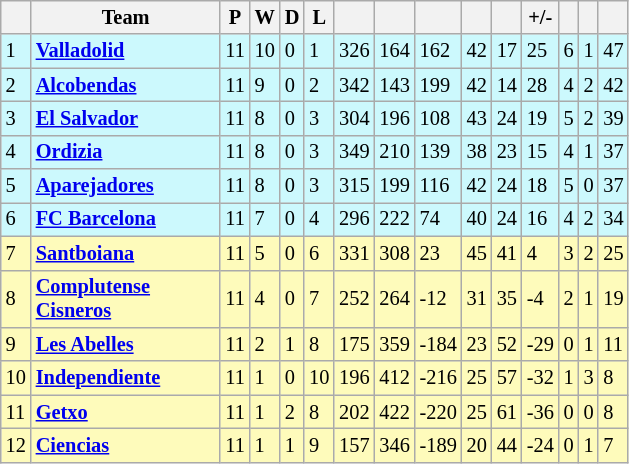<table class="wikitable sortable col2izq" style="text-align: left; font-size: 85%">
<tr>
<th> </th>
<th scope="col" style="width: 120px;">Team</th>
<th>P</th>
<th>W</th>
<th>D</th>
<th>L</th>
<th></th>
<th></th>
<th></th>
<th></th>
<th></th>
<th>+/-</th>
<th></th>
<th></th>
<th></th>
</tr>
<tr style="background:#CCF9FD;">
<td>1</td>
<td><a href='#'><strong>Valladolid</strong></a></td>
<td>11</td>
<td>10</td>
<td>0</td>
<td>1</td>
<td>326</td>
<td>164</td>
<td>162</td>
<td>42</td>
<td>17</td>
<td>25</td>
<td>6</td>
<td>1</td>
<td>47</td>
</tr>
<tr style="background:#CCF9FD;">
<td>2</td>
<td><a href='#'><strong>Alcobendas</strong></a></td>
<td>11</td>
<td>9</td>
<td>0</td>
<td>2</td>
<td>342</td>
<td>143</td>
<td>199</td>
<td>42</td>
<td>14</td>
<td>28</td>
<td>4</td>
<td>2</td>
<td>42</td>
</tr>
<tr style="background:#CCF9FD;">
<td>3</td>
<td><a href='#'><strong>El Salvador</strong></a></td>
<td>11</td>
<td>8</td>
<td>0</td>
<td>3</td>
<td>304</td>
<td>196</td>
<td>108</td>
<td>43</td>
<td>24</td>
<td>19</td>
<td>5</td>
<td>2</td>
<td>39</td>
</tr>
<tr style="background:#CCF9FD;">
<td>4</td>
<td><a href='#'><strong>Ordizia</strong></a></td>
<td>11</td>
<td>8</td>
<td>0</td>
<td>3</td>
<td>349</td>
<td>210</td>
<td>139</td>
<td>38</td>
<td>23</td>
<td>15</td>
<td>4</td>
<td>1</td>
<td>37</td>
</tr>
<tr style="background:#CCF9FD;">
<td>5</td>
<td><a href='#'><strong>Aparejadores</strong></a></td>
<td>11</td>
<td>8</td>
<td>0</td>
<td>3</td>
<td>315</td>
<td>199</td>
<td>116</td>
<td>42</td>
<td>24</td>
<td>18</td>
<td>5</td>
<td>0</td>
<td>37</td>
</tr>
<tr style="background:#CCF9FD;">
<td>6</td>
<td><a href='#'><strong>FC Barcelona</strong></a></td>
<td>11</td>
<td>7</td>
<td>0</td>
<td>4</td>
<td>296</td>
<td>222</td>
<td>74</td>
<td>40</td>
<td>24</td>
<td>16</td>
<td>4</td>
<td>2</td>
<td>34</td>
</tr>
<tr style="background:#FEFBBB;">
<td>7</td>
<td><a href='#'><strong>Santboiana</strong></a></td>
<td>11</td>
<td>5</td>
<td>0</td>
<td>6</td>
<td>331</td>
<td>308</td>
<td>23</td>
<td>45</td>
<td>41</td>
<td>4</td>
<td>3</td>
<td>2</td>
<td>25</td>
</tr>
<tr style="background:#FEFBBB;">
<td>8</td>
<td><a href='#'><strong>Complutense Cisneros</strong></a></td>
<td>11</td>
<td>4</td>
<td>0</td>
<td>7</td>
<td>252</td>
<td>264</td>
<td>-12</td>
<td>31</td>
<td>35</td>
<td>-4</td>
<td>2</td>
<td>1</td>
<td>19</td>
</tr>
<tr style="background:#FEFBBB;">
<td>9</td>
<td><a href='#'><strong>Les Abelles</strong></a></td>
<td>11</td>
<td>2</td>
<td>1</td>
<td>8</td>
<td>175</td>
<td>359</td>
<td>-184</td>
<td>23</td>
<td>52</td>
<td>-29</td>
<td>0</td>
<td>1</td>
<td>11</td>
</tr>
<tr style="background:#FEFBBB;">
<td>10</td>
<td><a href='#'><strong>Independiente</strong></a></td>
<td>11</td>
<td>1</td>
<td>0</td>
<td>10</td>
<td>196</td>
<td>412</td>
<td>-216</td>
<td>25</td>
<td>57</td>
<td>-32</td>
<td>1</td>
<td>3</td>
<td>8</td>
</tr>
<tr style="background:#FEFBBB;">
<td>11</td>
<td><a href='#'><strong>Getxo</strong></a></td>
<td>11</td>
<td>1</td>
<td>2</td>
<td>8</td>
<td>202</td>
<td>422</td>
<td>-220</td>
<td>25</td>
<td>61</td>
<td>-36</td>
<td>0</td>
<td>0</td>
<td>8</td>
</tr>
<tr style="background:#FEFBBB;">
<td>12</td>
<td><a href='#'><strong>Ciencias</strong></a></td>
<td>11</td>
<td>1</td>
<td>1</td>
<td>9</td>
<td>157</td>
<td>346</td>
<td>-189</td>
<td>20</td>
<td>44</td>
<td>-24</td>
<td>0</td>
<td>1</td>
<td>7</td>
</tr>
</table>
